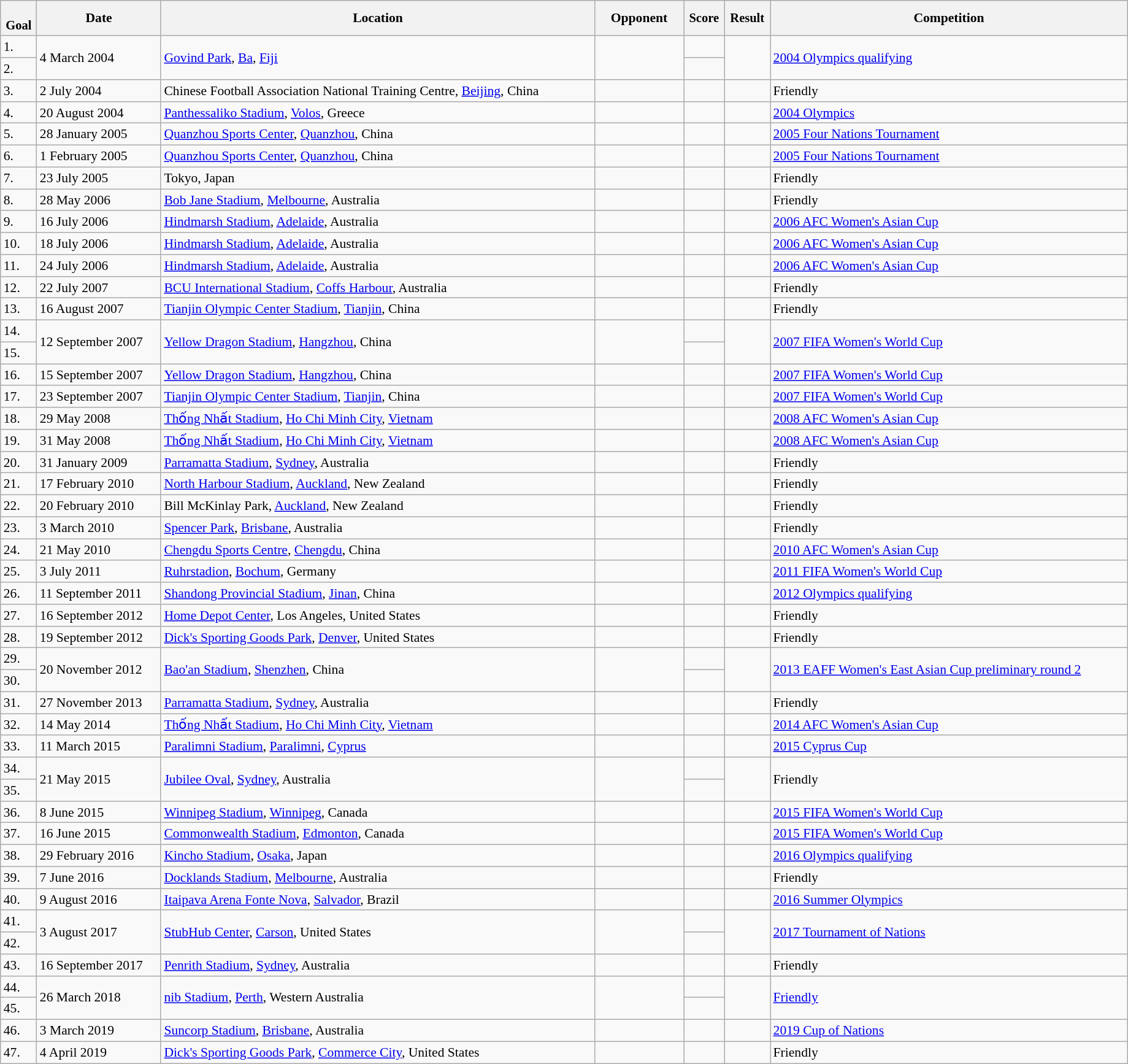<table class="wikitable collapsible sortable" style="font-size:90%" width=97%>
<tr>
<th style="font-size:95%;" data-sort-type=number><br>Goal</th>
<th>Date</th>
<th>Location</th>
<th width=90>Opponent</th>
<th data-sort-type="number" style="font-size:95%">Score</th>
<th data-sort-type="number" style="font-size:95%">Result</th>
<th>Competition</th>
</tr>
<tr>
<td>1.</td>
<td rowspan=2>4 March 2004</td>
<td rowspan=2><a href='#'>Govind Park</a>, <a href='#'>Ba</a>, <a href='#'>Fiji</a></td>
<td rowspan=2></td>
<td align=center></td>
<td rowspan=2 align=center></td>
<td rowspan=2 ><a href='#'>2004 Olympics qualifying</a></td>
</tr>
<tr>
<td>2.</td>
<td></td>
</tr>
<tr>
<td>3.</td>
<td>2 July 2004</td>
<td>Chinese Football Association National Training Centre, <a href='#'>Beijing</a>, China</td>
<td></td>
<td></td>
<td></td>
<td>Friendly</td>
</tr>
<tr>
<td>4.</td>
<td>20 August 2004</td>
<td><a href='#'>Panthessaliko Stadium</a>, <a href='#'>Volos</a>, Greece</td>
<td></td>
<td></td>
<td></td>
<td><a href='#'>2004 Olympics</a></td>
</tr>
<tr>
<td>5.</td>
<td>28 January 2005</td>
<td><a href='#'>Quanzhou Sports Center</a>, <a href='#'>Quanzhou</a>, China</td>
<td></td>
<td></td>
<td></td>
<td><a href='#'>2005 Four Nations Tournament</a></td>
</tr>
<tr>
<td>6.</td>
<td>1 February 2005</td>
<td><a href='#'>Quanzhou Sports Center</a>, <a href='#'>Quanzhou</a>, China</td>
<td></td>
<td></td>
<td></td>
<td><a href='#'>2005 Four Nations Tournament</a></td>
</tr>
<tr>
<td>7.</td>
<td>23 July 2005</td>
<td>Tokyo, Japan</td>
<td></td>
<td></td>
<td></td>
<td>Friendly</td>
</tr>
<tr>
<td>8.</td>
<td>28 May 2006</td>
<td><a href='#'>Bob Jane Stadium</a>, <a href='#'>Melbourne</a>, Australia</td>
<td></td>
<td></td>
<td></td>
<td>Friendly</td>
</tr>
<tr>
<td>9.</td>
<td>16 July 2006</td>
<td><a href='#'>Hindmarsh Stadium</a>, <a href='#'>Adelaide</a>, Australia</td>
<td></td>
<td></td>
<td></td>
<td><a href='#'>2006 AFC Women's Asian Cup</a></td>
</tr>
<tr>
<td>10.</td>
<td>18 July 2006</td>
<td><a href='#'>Hindmarsh Stadium</a>, <a href='#'>Adelaide</a>, Australia</td>
<td></td>
<td></td>
<td></td>
<td><a href='#'>2006 AFC Women's Asian Cup</a></td>
</tr>
<tr>
<td>11.</td>
<td>24 July 2006</td>
<td><a href='#'>Hindmarsh Stadium</a>, <a href='#'>Adelaide</a>, Australia</td>
<td></td>
<td></td>
<td></td>
<td><a href='#'>2006 AFC Women's Asian Cup</a></td>
</tr>
<tr>
<td>12.</td>
<td>22 July 2007</td>
<td><a href='#'>BCU International Stadium</a>, <a href='#'>Coffs Harbour</a>, Australia</td>
<td></td>
<td></td>
<td></td>
<td>Friendly</td>
</tr>
<tr>
<td>13.</td>
<td>16 August 2007</td>
<td><a href='#'>Tianjin Olympic Center Stadium</a>, <a href='#'>Tianjin</a>, China</td>
<td></td>
<td></td>
<td></td>
<td>Friendly</td>
</tr>
<tr>
<td>14.</td>
<td rowspan=2>12 September 2007</td>
<td rowspan=2><a href='#'>Yellow Dragon Stadium</a>, <a href='#'>Hangzhou</a>, China</td>
<td rowspan=2></td>
<td align=center></td>
<td rowspan=2 align=center></td>
<td rowspan=2 ><a href='#'>2007 FIFA Women's World Cup</a></td>
</tr>
<tr>
<td>15.</td>
<td align=center></td>
</tr>
<tr>
<td>16.</td>
<td>15 September 2007</td>
<td><a href='#'>Yellow Dragon Stadium</a>, <a href='#'>Hangzhou</a>, China</td>
<td></td>
<td></td>
<td></td>
<td><a href='#'>2007 FIFA Women's World Cup</a></td>
</tr>
<tr>
<td>17.</td>
<td>23 September 2007</td>
<td><a href='#'>Tianjin Olympic Center Stadium</a>, <a href='#'>Tianjin</a>, China</td>
<td></td>
<td></td>
<td></td>
<td><a href='#'>2007 FIFA Women's World Cup</a></td>
</tr>
<tr>
<td>18.</td>
<td>29 May 2008</td>
<td><a href='#'>Thống Nhất Stadium</a>, <a href='#'>Ho Chi Minh City</a>, <a href='#'>Vietnam</a></td>
<td></td>
<td></td>
<td></td>
<td><a href='#'>2008 AFC Women's Asian Cup</a></td>
</tr>
<tr>
<td>19.</td>
<td>31 May 2008</td>
<td><a href='#'>Thống Nhất Stadium</a>, <a href='#'>Ho Chi Minh City</a>, <a href='#'>Vietnam</a></td>
<td></td>
<td></td>
<td></td>
<td><a href='#'>2008 AFC Women's Asian Cup</a></td>
</tr>
<tr>
<td>20.</td>
<td>31 January 2009</td>
<td><a href='#'>Parramatta Stadium</a>, <a href='#'>Sydney</a>, Australia</td>
<td></td>
<td></td>
<td></td>
<td>Friendly</td>
</tr>
<tr>
<td>21.</td>
<td>17 February 2010</td>
<td><a href='#'>North Harbour Stadium</a>, <a href='#'>Auckland</a>, New Zealand</td>
<td></td>
<td></td>
<td></td>
<td>Friendly</td>
</tr>
<tr>
<td>22.</td>
<td>20 February 2010</td>
<td>Bill McKinlay Park, <a href='#'>Auckland</a>, New Zealand</td>
<td></td>
<td></td>
<td></td>
<td>Friendly</td>
</tr>
<tr>
<td>23.</td>
<td>3 March 2010</td>
<td><a href='#'>Spencer Park</a>, <a href='#'>Brisbane</a>, Australia</td>
<td></td>
<td></td>
<td></td>
<td>Friendly</td>
</tr>
<tr>
<td>24.</td>
<td>21 May 2010</td>
<td><a href='#'>Chengdu Sports Centre</a>, <a href='#'>Chengdu</a>, China</td>
<td></td>
<td></td>
<td></td>
<td><a href='#'>2010 AFC Women's Asian Cup</a></td>
</tr>
<tr>
<td>25.</td>
<td>3 July 2011</td>
<td><a href='#'>Ruhrstadion</a>, <a href='#'>Bochum</a>, Germany</td>
<td></td>
<td></td>
<td></td>
<td><a href='#'>2011 FIFA Women's World Cup</a></td>
</tr>
<tr>
<td>26.</td>
<td>11 September 2011</td>
<td><a href='#'>Shandong Provincial Stadium</a>, <a href='#'>Jinan</a>, China</td>
<td></td>
<td></td>
<td></td>
<td><a href='#'>2012 Olympics qualifying</a></td>
</tr>
<tr>
<td>27.</td>
<td>16 September 2012</td>
<td><a href='#'>Home Depot Center</a>, Los Angeles, United States</td>
<td></td>
<td></td>
<td></td>
<td>Friendly</td>
</tr>
<tr>
<td>28.</td>
<td>19 September 2012</td>
<td><a href='#'>Dick's Sporting Goods Park</a>, <a href='#'>Denver</a>, United States</td>
<td></td>
<td></td>
<td></td>
<td>Friendly</td>
</tr>
<tr>
<td>29.</td>
<td rowspan=2>20 November 2012</td>
<td rowspan=2><a href='#'>Bao'an Stadium</a>, <a href='#'>Shenzhen</a>, China</td>
<td rowspan=2></td>
<td align=center></td>
<td rowspan=2 align=center></td>
<td rowspan=2 ><a href='#'>2013 EAFF Women's East Asian Cup preliminary round 2</a></td>
</tr>
<tr>
<td>30.</td>
<td align=center></td>
</tr>
<tr>
<td>31.</td>
<td>27 November 2013</td>
<td><a href='#'>Parramatta Stadium</a>, <a href='#'>Sydney</a>, Australia</td>
<td></td>
<td></td>
<td></td>
<td>Friendly</td>
</tr>
<tr>
<td>32.</td>
<td>14 May 2014</td>
<td><a href='#'>Thống Nhất Stadium</a>, <a href='#'>Ho Chi Minh City</a>, <a href='#'>Vietnam</a></td>
<td></td>
<td></td>
<td></td>
<td><a href='#'>2014 AFC Women's Asian Cup</a></td>
</tr>
<tr>
<td>33.</td>
<td>11 March 2015</td>
<td><a href='#'>Paralimni Stadium</a>, <a href='#'>Paralimni</a>, <a href='#'>Cyprus</a></td>
<td></td>
<td></td>
<td></td>
<td><a href='#'>2015 Cyprus Cup</a></td>
</tr>
<tr>
<td>34.</td>
<td rowspan=2>21 May 2015</td>
<td rowspan=2><a href='#'>Jubilee Oval</a>, <a href='#'>Sydney</a>, Australia</td>
<td rowspan=2></td>
<td align=center></td>
<td rowspan=2 align=center></td>
<td rowspan=2 >Friendly</td>
</tr>
<tr>
<td>35.</td>
<td align=center></td>
</tr>
<tr>
<td>36.</td>
<td>8 June 2015</td>
<td><a href='#'>Winnipeg Stadium</a>, <a href='#'>Winnipeg</a>, Canada</td>
<td></td>
<td></td>
<td></td>
<td><a href='#'>2015 FIFA Women's World Cup</a></td>
</tr>
<tr>
<td>37.</td>
<td>16 June 2015</td>
<td><a href='#'>Commonwealth Stadium</a>, <a href='#'>Edmonton</a>, Canada</td>
<td></td>
<td></td>
<td></td>
<td><a href='#'>2015 FIFA Women's World Cup</a></td>
</tr>
<tr>
<td>38.</td>
<td>29 February 2016</td>
<td><a href='#'>Kincho Stadium</a>, <a href='#'>Osaka</a>, Japan</td>
<td></td>
<td></td>
<td></td>
<td><a href='#'>2016 Olympics qualifying</a></td>
</tr>
<tr>
<td>39.</td>
<td>7 June 2016</td>
<td><a href='#'>Docklands Stadium</a>, <a href='#'>Melbourne</a>, Australia</td>
<td></td>
<td></td>
<td></td>
<td>Friendly</td>
</tr>
<tr>
<td>40.</td>
<td>9 August 2016</td>
<td><a href='#'>Itaipava Arena Fonte Nova</a>, <a href='#'>Salvador</a>, Brazil</td>
<td></td>
<td></td>
<td></td>
<td><a href='#'>2016 Summer Olympics</a></td>
</tr>
<tr>
<td>41.</td>
<td rowspan=2>3 August 2017</td>
<td rowspan=2><a href='#'>StubHub Center</a>, <a href='#'>Carson</a>, United States</td>
<td rowspan=2></td>
<td align=center></td>
<td rowspan=2 align=center></td>
<td rowspan=2 ><a href='#'>2017 Tournament of Nations</a></td>
</tr>
<tr>
<td>42.</td>
<td align=center></td>
</tr>
<tr>
<td>43.</td>
<td>16 September 2017</td>
<td><a href='#'>Penrith Stadium</a>, <a href='#'>Sydney</a>, Australia</td>
<td></td>
<td></td>
<td></td>
<td>Friendly</td>
</tr>
<tr>
<td>44.</td>
<td rowspan=2>26 March 2018</td>
<td rowspan=2><a href='#'>nib Stadium</a>, <a href='#'>Perth</a>, Western Australia</td>
<td rowspan=2></td>
<td align=center></td>
<td rowspan=2 align=center></td>
<td rowspan=2 ><a href='#'>Friendly</a></td>
</tr>
<tr>
<td>45.</td>
<td align=center></td>
</tr>
<tr>
<td>46.</td>
<td>3 March 2019</td>
<td><a href='#'>Suncorp Stadium</a>, <a href='#'>Brisbane</a>, Australia</td>
<td></td>
<td></td>
<td></td>
<td><a href='#'>2019 Cup of Nations</a></td>
</tr>
<tr>
<td>47.</td>
<td>4 April 2019</td>
<td><a href='#'>Dick's Sporting Goods Park</a>, <a href='#'>Commerce City</a>, United States</td>
<td></td>
<td></td>
<td></td>
<td>Friendly</td>
</tr>
</table>
